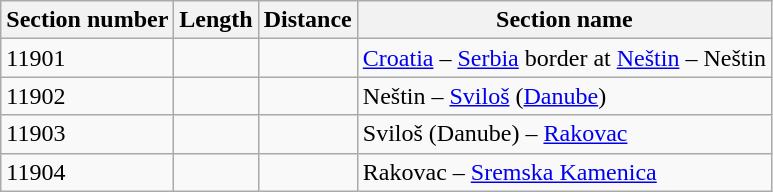<table class="wikitable">
<tr>
<th>Section number</th>
<th>Length</th>
<th>Distance</th>
<th>Section name</th>
</tr>
<tr>
<td>11901</td>
<td></td>
<td></td>
<td><a href='#'>Croatia</a> – <a href='#'>Serbia</a> border at <a href='#'>Neštin</a> – Neštin</td>
</tr>
<tr>
<td>11902</td>
<td></td>
<td></td>
<td>Neštin – <a href='#'>Sviloš</a> (<a href='#'>Danube</a>)</td>
</tr>
<tr>
<td>11903</td>
<td></td>
<td></td>
<td>Sviloš (Danube) – <a href='#'>Rakovac</a></td>
</tr>
<tr>
<td>11904</td>
<td></td>
<td></td>
<td>Rakovac – <a href='#'>Sremska Kamenica</a></td>
</tr>
</table>
